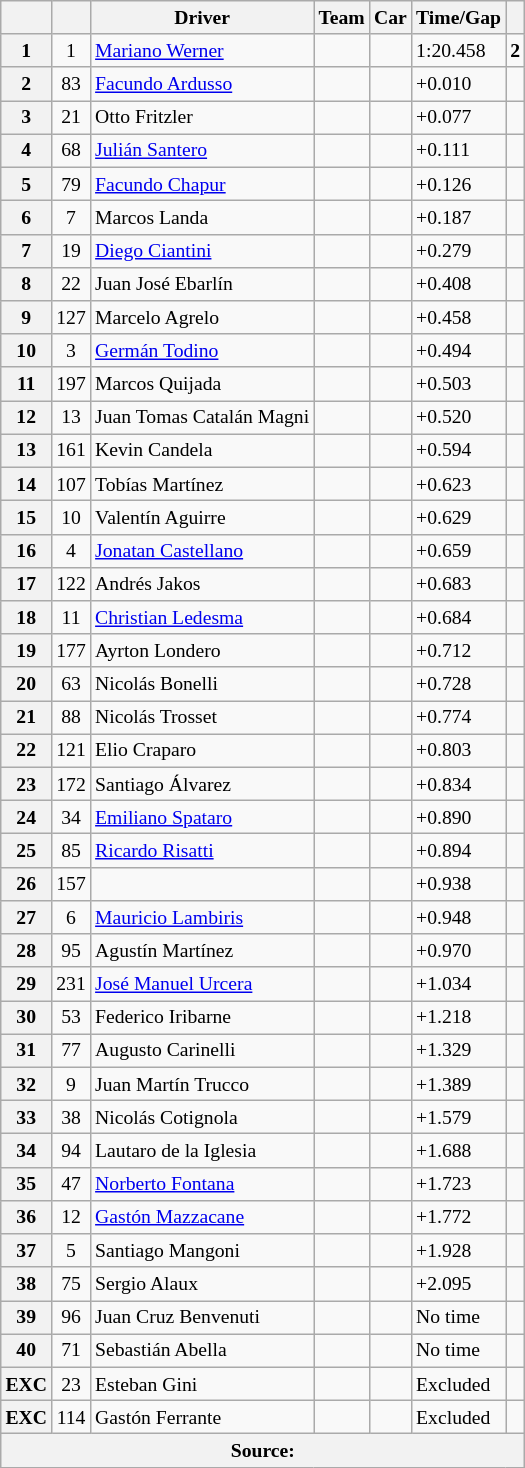<table class="wikitable" style="font-size: 82%">
<tr>
<th></th>
<th></th>
<th>Driver</th>
<th>Team</th>
<th>Car</th>
<th>Time/Gap</th>
<th></th>
</tr>
<tr>
<th>1</th>
<td align=center>1</td>
<td> <a href='#'>Mariano Werner</a></td>
<td></td>
<td></td>
<td>1:20.458</td>
<td align=center><strong>2</strong></td>
</tr>
<tr>
<th>2</th>
<td align=center>83</td>
<td> <a href='#'>Facundo Ardusso</a></td>
<td></td>
<td></td>
<td>+0.010</td>
<td></td>
</tr>
<tr>
<th>3</th>
<td align=center>21</td>
<td> Otto Fritzler</td>
<td></td>
<td></td>
<td>+0.077</td>
<td></td>
</tr>
<tr>
<th>4</th>
<td align=center>68</td>
<td> <a href='#'>Julián Santero</a></td>
<td></td>
<td></td>
<td>+0.111</td>
<td></td>
</tr>
<tr>
<th>5</th>
<td align=center>79</td>
<td> <a href='#'>Facundo Chapur</a></td>
<td></td>
<td></td>
<td>+0.126</td>
<td></td>
</tr>
<tr>
<th>6</th>
<td align=center>7</td>
<td> Marcos Landa</td>
<td></td>
<td></td>
<td>+0.187</td>
<td></td>
</tr>
<tr>
<th>7</th>
<td align=center>19</td>
<td> <a href='#'>Diego Ciantini</a></td>
<td></td>
<td></td>
<td>+0.279</td>
<td></td>
</tr>
<tr>
<th>8</th>
<td align=center>22</td>
<td> Juan José Ebarlín</td>
<td></td>
<td></td>
<td>+0.408</td>
<td></td>
</tr>
<tr>
<th>9</th>
<td align=center>127</td>
<td> Marcelo Agrelo</td>
<td></td>
<td></td>
<td>+0.458</td>
<td></td>
</tr>
<tr>
<th>10</th>
<td align=center>3</td>
<td> <a href='#'>Germán Todino</a></td>
<td></td>
<td></td>
<td>+0.494</td>
<td></td>
</tr>
<tr>
<th>11</th>
<td align=center>197</td>
<td> Marcos Quijada</td>
<td></td>
<td></td>
<td>+0.503</td>
<td></td>
</tr>
<tr>
<th>12</th>
<td align=center>13</td>
<td> Juan Tomas Catalán Magni</td>
<td></td>
<td></td>
<td>+0.520</td>
<td></td>
</tr>
<tr>
<th>13</th>
<td align=center>161</td>
<td> Kevin Candela</td>
<td></td>
<td></td>
<td>+0.594</td>
<td></td>
</tr>
<tr>
<th>14</th>
<td align=center>107</td>
<td> Tobías Martínez</td>
<td></td>
<td></td>
<td>+0.623</td>
<td></td>
</tr>
<tr>
<th>15</th>
<td align=center>10</td>
<td> Valentín Aguirre</td>
<td></td>
<td></td>
<td>+0.629</td>
<td></td>
</tr>
<tr>
<th>16</th>
<td align=center>4</td>
<td> <a href='#'>Jonatan Castellano</a></td>
<td></td>
<td></td>
<td>+0.659</td>
<td></td>
</tr>
<tr>
<th>17</th>
<td align=center>122</td>
<td> Andrés Jakos</td>
<td></td>
<td></td>
<td>+0.683</td>
<td></td>
</tr>
<tr>
<th>18</th>
<td align=center>11</td>
<td> <a href='#'>Christian Ledesma</a></td>
<td></td>
<td></td>
<td>+0.684</td>
<td></td>
</tr>
<tr>
<th>19</th>
<td align=center>177</td>
<td> Ayrton Londero</td>
<td></td>
<td></td>
<td>+0.712</td>
<td></td>
</tr>
<tr>
<th>20</th>
<td align=center>63</td>
<td> Nicolás Bonelli</td>
<td></td>
<td></td>
<td>+0.728</td>
<td></td>
</tr>
<tr>
<th>21</th>
<td align=center>88</td>
<td> Nicolás Trosset</td>
<td></td>
<td></td>
<td>+0.774</td>
<td></td>
</tr>
<tr>
<th>22</th>
<td align=center>121</td>
<td> Elio Craparo</td>
<td></td>
<td></td>
<td>+0.803</td>
<td></td>
</tr>
<tr>
<th>23</th>
<td align=center>172</td>
<td> Santiago Álvarez</td>
<td></td>
<td></td>
<td>+0.834</td>
<td></td>
</tr>
<tr>
<th>24</th>
<td align=center>34</td>
<td> <a href='#'>Emiliano Spataro</a></td>
<td></td>
<td></td>
<td>+0.890</td>
<td></td>
</tr>
<tr>
<th>25</th>
<td align=center>85</td>
<td> <a href='#'>Ricardo Risatti</a></td>
<td></td>
<td></td>
<td>+0.894</td>
<td></td>
</tr>
<tr>
<th>26</th>
<td align=center>157</td>
<td></td>
<td></td>
<td></td>
<td>+0.938</td>
<td></td>
</tr>
<tr>
<th>27</th>
<td align=center>6</td>
<td> <a href='#'>Mauricio Lambiris</a></td>
<td></td>
<td></td>
<td>+0.948</td>
<td></td>
</tr>
<tr>
<th>28</th>
<td align=center>95</td>
<td> Agustín Martínez</td>
<td></td>
<td></td>
<td>+0.970</td>
<td></td>
</tr>
<tr>
<th>29</th>
<td align=center>231</td>
<td> <a href='#'>José Manuel Urcera</a></td>
<td></td>
<td></td>
<td>+1.034</td>
<td></td>
</tr>
<tr>
<th>30</th>
<td align=center>53</td>
<td> Federico Iribarne</td>
<td></td>
<td></td>
<td>+1.218</td>
<td></td>
</tr>
<tr>
<th>31</th>
<td align=center>77</td>
<td> Augusto Carinelli</td>
<td></td>
<td></td>
<td>+1.329</td>
<td></td>
</tr>
<tr>
<th>32</th>
<td align=center>9</td>
<td> Juan Martín Trucco</td>
<td></td>
<td></td>
<td>+1.389</td>
<td></td>
</tr>
<tr>
<th>33</th>
<td align=center>38</td>
<td> Nicolás Cotignola</td>
<td></td>
<td></td>
<td>+1.579</td>
<td></td>
</tr>
<tr>
<th>34</th>
<td align=center>94</td>
<td> Lautaro de la Iglesia</td>
<td></td>
<td></td>
<td>+1.688</td>
<td></td>
</tr>
<tr>
<th>35</th>
<td align=center>47</td>
<td> <a href='#'>Norberto Fontana</a></td>
<td></td>
<td></td>
<td>+1.723</td>
<td></td>
</tr>
<tr>
<th>36</th>
<td align=center>12</td>
<td> <a href='#'>Gastón Mazzacane</a></td>
<td></td>
<td></td>
<td>+1.772</td>
<td></td>
</tr>
<tr>
<th>37</th>
<td align=center>5</td>
<td> Santiago Mangoni</td>
<td></td>
<td></td>
<td>+1.928</td>
<td></td>
</tr>
<tr>
<th>38</th>
<td align=center>75</td>
<td> Sergio Alaux</td>
<td></td>
<td></td>
<td>+2.095</td>
<td></td>
</tr>
<tr>
<th>39</th>
<td align=center>96</td>
<td> Juan Cruz Benvenuti</td>
<td></td>
<td></td>
<td>No time</td>
<td></td>
</tr>
<tr>
<th>40</th>
<td align=center>71</td>
<td> Sebastián Abella</td>
<td></td>
<td></td>
<td>No time</td>
<td></td>
</tr>
<tr>
<th>EXC</th>
<td align=center>23</td>
<td> Esteban Gini</td>
<td></td>
<td></td>
<td>Excluded</td>
<td></td>
</tr>
<tr>
<th>EXC</th>
<td align=center>114</td>
<td> Gastón Ferrante</td>
<td></td>
<td></td>
<td>Excluded</td>
<td></td>
</tr>
<tr>
<th colspan=7>Source:</th>
</tr>
</table>
